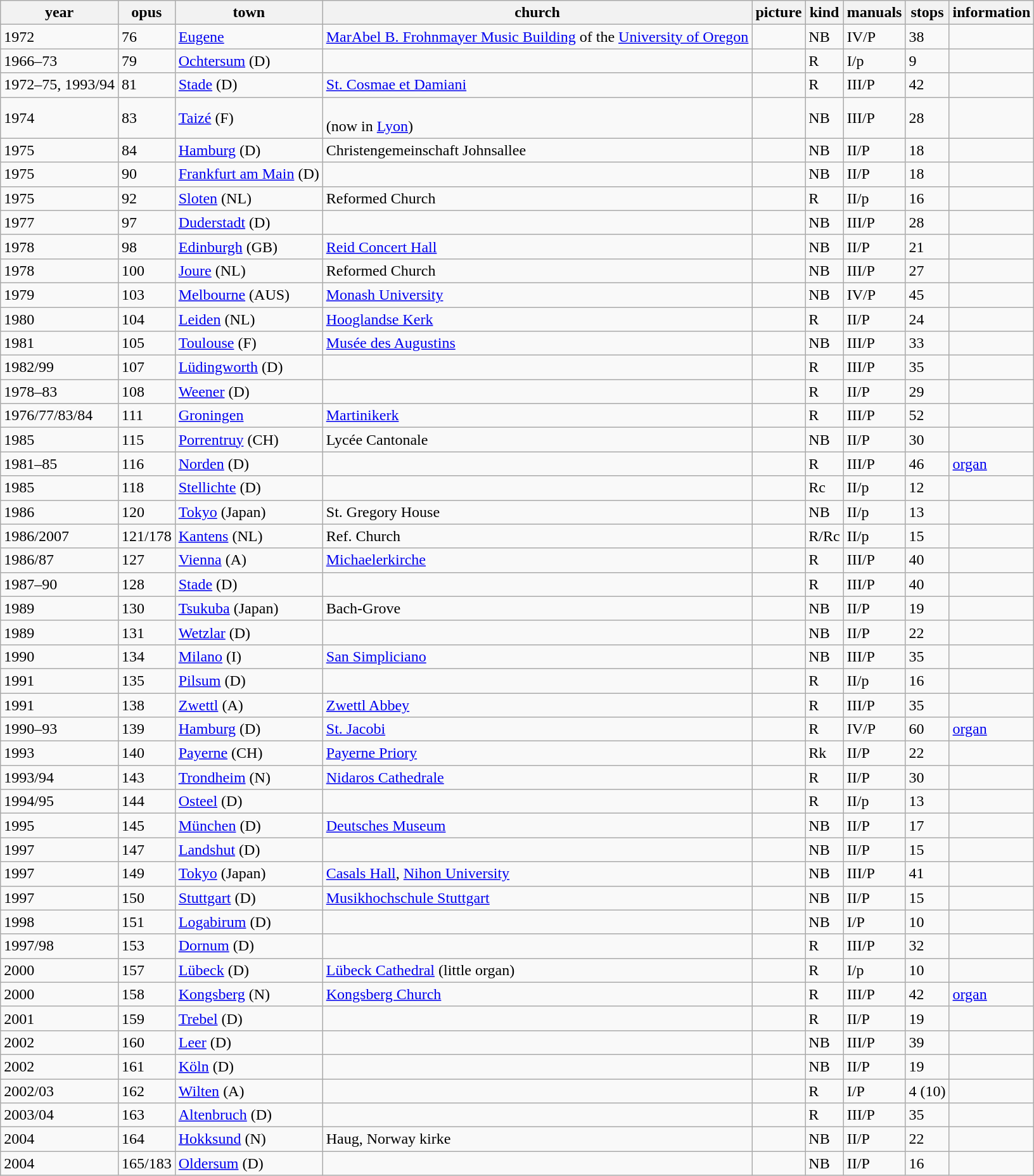<table class="wikitable sortable">
<tr class="hintergrundfarbe5">
<th>year</th>
<th>opus</th>
<th>town</th>
<th>church</th>
<th class="unsortable">picture</th>
<th>kind</th>
<th>manuals</th>
<th>stops</th>
<th class="unsortable">information</th>
</tr>
<tr>
<td>1972</td>
<td>76</td>
<td><a href='#'>Eugene</a></td>
<td><a href='#'>MarAbel B. Frohnmayer Music Building</a> of the <a href='#'>University of Oregon</a></td>
<td></td>
<td>NB</td>
<td>IV/P</td>
<td>38</td>
<td></td>
</tr>
<tr>
<td>1966–73</td>
<td>79</td>
<td><a href='#'>Ochtersum</a> (D)</td>
<td></td>
<td></td>
<td>R</td>
<td>I/p</td>
<td>9</td>
<td></td>
</tr>
<tr>
<td>1972–75, 1993/94</td>
<td>81</td>
<td><a href='#'>Stade</a> (D)</td>
<td><a href='#'>St. Cosmae et Damiani</a></td>
<td></td>
<td>R</td>
<td>III/P</td>
<td>42</td>
<td></td>
</tr>
<tr>
<td>1974</td>
<td>83</td>
<td><a href='#'>Taizé</a> (F)</td>
<td><br> (now in <a href='#'>Lyon</a>)</td>
<td></td>
<td>NB</td>
<td>III/P</td>
<td>28</td>
<td></td>
</tr>
<tr>
<td>1975</td>
<td>84</td>
<td><a href='#'>Hamburg</a> (D)</td>
<td>Christengemeinschaft Johnsallee</td>
<td></td>
<td>NB</td>
<td>II/P</td>
<td>18</td>
<td></td>
</tr>
<tr>
<td>1975</td>
<td>90</td>
<td><a href='#'>Frankfurt am Main</a> (D)</td>
<td></td>
<td></td>
<td>NB</td>
<td>II/P</td>
<td>18</td>
<td></td>
</tr>
<tr>
<td>1975</td>
<td>92</td>
<td><a href='#'>Sloten</a> (NL)</td>
<td>Reformed Church</td>
<td></td>
<td>R</td>
<td>II/p</td>
<td>16</td>
<td></td>
</tr>
<tr>
<td>1977</td>
<td>97</td>
<td><a href='#'>Duderstadt</a> (D)</td>
<td></td>
<td></td>
<td>NB</td>
<td>III/P</td>
<td>28</td>
<td></td>
</tr>
<tr>
<td>1978</td>
<td>98</td>
<td><a href='#'>Edinburgh</a> (GB)</td>
<td><a href='#'>Reid Concert Hall</a></td>
<td></td>
<td>NB</td>
<td>II/P</td>
<td>21</td>
<td></td>
</tr>
<tr>
<td>1978</td>
<td>100</td>
<td><a href='#'>Joure</a> (NL)</td>
<td>Reformed Church</td>
<td></td>
<td>NB</td>
<td>III/P</td>
<td>27</td>
<td></td>
</tr>
<tr>
<td>1979</td>
<td>103</td>
<td><a href='#'>Melbourne</a> (AUS)</td>
<td><a href='#'>Monash University</a></td>
<td></td>
<td>NB</td>
<td>IV/P</td>
<td>45</td>
<td></td>
</tr>
<tr>
<td>1980</td>
<td>104</td>
<td><a href='#'>Leiden</a> (NL)</td>
<td><a href='#'>Hooglandse Kerk</a></td>
<td></td>
<td>R</td>
<td>II/P</td>
<td>24</td>
<td></td>
</tr>
<tr>
<td>1981</td>
<td>105</td>
<td><a href='#'>Toulouse</a> (F)</td>
<td><a href='#'>Musée des Augustins</a></td>
<td></td>
<td>NB</td>
<td>III/P</td>
<td>33</td>
<td></td>
</tr>
<tr>
<td>1982/99</td>
<td>107</td>
<td><a href='#'>Lüdingworth</a> (D)</td>
<td></td>
<td></td>
<td>R</td>
<td>III/P</td>
<td>35</td>
<td></td>
</tr>
<tr>
<td>1978–83</td>
<td>108</td>
<td><a href='#'>Weener</a> (D)</td>
<td></td>
<td></td>
<td>R</td>
<td>II/P</td>
<td>29</td>
<td></td>
</tr>
<tr>
<td>1976/77/83/84</td>
<td>111</td>
<td><a href='#'>Groningen</a></td>
<td><a href='#'>Martinikerk</a></td>
<td></td>
<td>R</td>
<td>III/P</td>
<td>52</td>
<td></td>
</tr>
<tr>
<td>1985</td>
<td>115</td>
<td><a href='#'>Porrentruy</a> (CH)</td>
<td>Lycée Cantonale</td>
<td></td>
<td>NB</td>
<td>II/P</td>
<td>30</td>
<td></td>
</tr>
<tr>
<td>1981–85</td>
<td>116</td>
<td><a href='#'>Norden</a> (D)</td>
<td></td>
<td></td>
<td>R</td>
<td>III/P</td>
<td>46</td>
<td><a href='#'>organ</a></td>
</tr>
<tr>
<td>1985</td>
<td>118</td>
<td><a href='#'>Stellichte</a> (D)</td>
<td></td>
<td></td>
<td>Rc</td>
<td>II/p</td>
<td>12</td>
<td></td>
</tr>
<tr>
<td>1986</td>
<td>120</td>
<td><a href='#'>Tokyo</a> (Japan)</td>
<td>St. Gregory House</td>
<td></td>
<td>NB</td>
<td>II/p</td>
<td>13</td>
<td></td>
</tr>
<tr>
<td>1986/2007</td>
<td>121/178</td>
<td><a href='#'>Kantens</a> (NL)</td>
<td>Ref. Church</td>
<td></td>
<td>R/Rc</td>
<td>II/p</td>
<td>15</td>
<td></td>
</tr>
<tr>
<td>1986/87</td>
<td>127</td>
<td><a href='#'>Vienna</a> (A)</td>
<td><a href='#'>Michaelerkirche</a></td>
<td></td>
<td>R</td>
<td>III/P</td>
<td>40</td>
<td></td>
</tr>
<tr>
<td>1987–90</td>
<td>128</td>
<td><a href='#'>Stade</a> (D)</td>
<td></td>
<td></td>
<td>R</td>
<td>III/P</td>
<td>40</td>
<td></td>
</tr>
<tr>
<td>1989</td>
<td>130</td>
<td><a href='#'>Tsukuba</a> (Japan)</td>
<td>Bach-Grove</td>
<td></td>
<td>NB</td>
<td>II/P</td>
<td>19</td>
<td></td>
</tr>
<tr>
<td>1989</td>
<td>131</td>
<td><a href='#'>Wetzlar</a> (D)</td>
<td></td>
<td></td>
<td>NB</td>
<td>II/P</td>
<td>22</td>
<td></td>
</tr>
<tr>
<td>1990</td>
<td>134</td>
<td><a href='#'>Milano</a> (I)</td>
<td><a href='#'>San Simpliciano</a></td>
<td></td>
<td>NB</td>
<td>III/P</td>
<td>35</td>
<td></td>
</tr>
<tr>
<td>1991</td>
<td>135</td>
<td><a href='#'>Pilsum</a> (D)</td>
<td></td>
<td></td>
<td>R</td>
<td>II/p</td>
<td>16</td>
<td></td>
</tr>
<tr>
<td>1991</td>
<td>138</td>
<td><a href='#'>Zwettl</a> (A)</td>
<td><a href='#'>Zwettl Abbey</a></td>
<td></td>
<td>R</td>
<td>III/P</td>
<td>35</td>
<td></td>
</tr>
<tr>
<td>1990–93</td>
<td>139</td>
<td><a href='#'>Hamburg</a> (D)</td>
<td><a href='#'>St. Jacobi</a></td>
<td></td>
<td>R</td>
<td>IV/P</td>
<td>60</td>
<td><a href='#'>organ</a></td>
</tr>
<tr>
<td>1993</td>
<td>140</td>
<td><a href='#'>Payerne</a> (CH)</td>
<td><a href='#'>Payerne Priory</a></td>
<td></td>
<td>Rk</td>
<td>II/P</td>
<td>22</td>
<td></td>
</tr>
<tr>
<td>1993/94</td>
<td>143</td>
<td><a href='#'>Trondheim</a> (N)</td>
<td><a href='#'>Nidaros Cathedrale</a></td>
<td></td>
<td>R</td>
<td>II/P</td>
<td>30</td>
<td></td>
</tr>
<tr>
<td>1994/95</td>
<td>144</td>
<td><a href='#'>Osteel</a> (D)</td>
<td></td>
<td></td>
<td>R</td>
<td>II/p</td>
<td>13</td>
<td></td>
</tr>
<tr>
<td>1995</td>
<td>145</td>
<td><a href='#'>München</a> (D)</td>
<td><a href='#'>Deutsches Museum</a></td>
<td></td>
<td>NB</td>
<td>II/P</td>
<td>17</td>
<td></td>
</tr>
<tr>
<td>1997</td>
<td>147</td>
<td><a href='#'>Landshut</a> (D)</td>
<td></td>
<td></td>
<td>NB</td>
<td>II/P</td>
<td>15</td>
<td></td>
</tr>
<tr>
<td>1997</td>
<td>149</td>
<td><a href='#'>Tokyo</a> (Japan)</td>
<td><a href='#'>Casals Hall</a>, <a href='#'>Nihon University</a></td>
<td></td>
<td>NB</td>
<td>III/P</td>
<td>41</td>
<td></td>
</tr>
<tr>
<td>1997</td>
<td>150</td>
<td><a href='#'>Stuttgart</a> (D)</td>
<td><a href='#'>Musikhochschule Stuttgart</a></td>
<td></td>
<td>NB</td>
<td>II/P</td>
<td>15</td>
<td></td>
</tr>
<tr>
<td>1998</td>
<td>151</td>
<td><a href='#'>Logabirum</a> (D)</td>
<td></td>
<td></td>
<td>NB</td>
<td>I/P</td>
<td>10</td>
<td></td>
</tr>
<tr>
<td>1997/98</td>
<td>153</td>
<td><a href='#'>Dornum</a> (D)</td>
<td></td>
<td></td>
<td>R</td>
<td>III/P</td>
<td>32</td>
<td></td>
</tr>
<tr>
<td>2000</td>
<td>157</td>
<td><a href='#'>Lübeck</a> (D)</td>
<td><a href='#'>Lübeck Cathedral</a> (little organ)</td>
<td></td>
<td>R</td>
<td>I/p</td>
<td>10</td>
<td></td>
</tr>
<tr>
<td>2000</td>
<td>158</td>
<td><a href='#'>Kongsberg</a> (N)</td>
<td><a href='#'>Kongsberg Church</a></td>
<td></td>
<td>R</td>
<td>III/P</td>
<td>42</td>
<td><a href='#'>organ</a></td>
</tr>
<tr>
<td>2001</td>
<td>159</td>
<td><a href='#'>Trebel</a> (D)</td>
<td></td>
<td></td>
<td>R</td>
<td>II/P</td>
<td>19</td>
<td></td>
</tr>
<tr>
<td>2002</td>
<td>160</td>
<td><a href='#'>Leer</a> (D)</td>
<td></td>
<td></td>
<td>NB</td>
<td>III/P</td>
<td>39</td>
<td></td>
</tr>
<tr>
<td>2002</td>
<td>161</td>
<td><a href='#'>Köln</a> (D)</td>
<td></td>
<td></td>
<td>NB</td>
<td>II/P</td>
<td>19</td>
<td></td>
</tr>
<tr>
<td>2002/03</td>
<td>162</td>
<td><a href='#'>Wilten</a> (A)</td>
<td></td>
<td></td>
<td>R</td>
<td>I/P</td>
<td>4 (10)</td>
<td></td>
</tr>
<tr>
<td>2003/04</td>
<td>163</td>
<td><a href='#'>Altenbruch</a> (D)</td>
<td></td>
<td></td>
<td>R</td>
<td>III/P</td>
<td>35</td>
<td></td>
</tr>
<tr>
<td>2004</td>
<td>164</td>
<td><a href='#'>Hokksund</a> (N)</td>
<td>Haug, Norway kirke</td>
<td></td>
<td>NB</td>
<td>II/P</td>
<td>22</td>
<td></td>
</tr>
<tr>
<td>2004</td>
<td>165/183</td>
<td><a href='#'>Oldersum</a> (D)</td>
<td></td>
<td></td>
<td>NB</td>
<td>II/P</td>
<td>16</td>
<td></td>
</tr>
</table>
